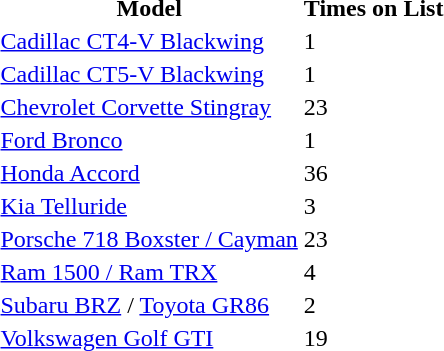<table>
<tr>
<th>Model</th>
<th>Times on List</th>
</tr>
<tr>
<td><a href='#'>Cadillac CT4-V Blackwing</a></td>
<td>1</td>
</tr>
<tr>
<td><a href='#'>Cadillac CT5-V Blackwing</a></td>
<td>1</td>
</tr>
<tr>
<td><a href='#'>Chevrolet Corvette Stingray</a></td>
<td>23</td>
</tr>
<tr>
<td><a href='#'>Ford Bronco</a></td>
<td>1</td>
</tr>
<tr>
<td><a href='#'>Honda Accord</a></td>
<td>36</td>
</tr>
<tr>
<td><a href='#'>Kia Telluride</a></td>
<td>3</td>
</tr>
<tr>
<td><a href='#'>Porsche 718 Boxster / Cayman</a></td>
<td>23</td>
</tr>
<tr>
<td><a href='#'>Ram 1500 / Ram TRX</a></td>
<td>4</td>
</tr>
<tr>
<td><a href='#'>Subaru BRZ</a> / <a href='#'>Toyota GR86</a></td>
<td>2</td>
</tr>
<tr>
<td><a href='#'>Volkswagen Golf GTI</a></td>
<td>19</td>
</tr>
</table>
